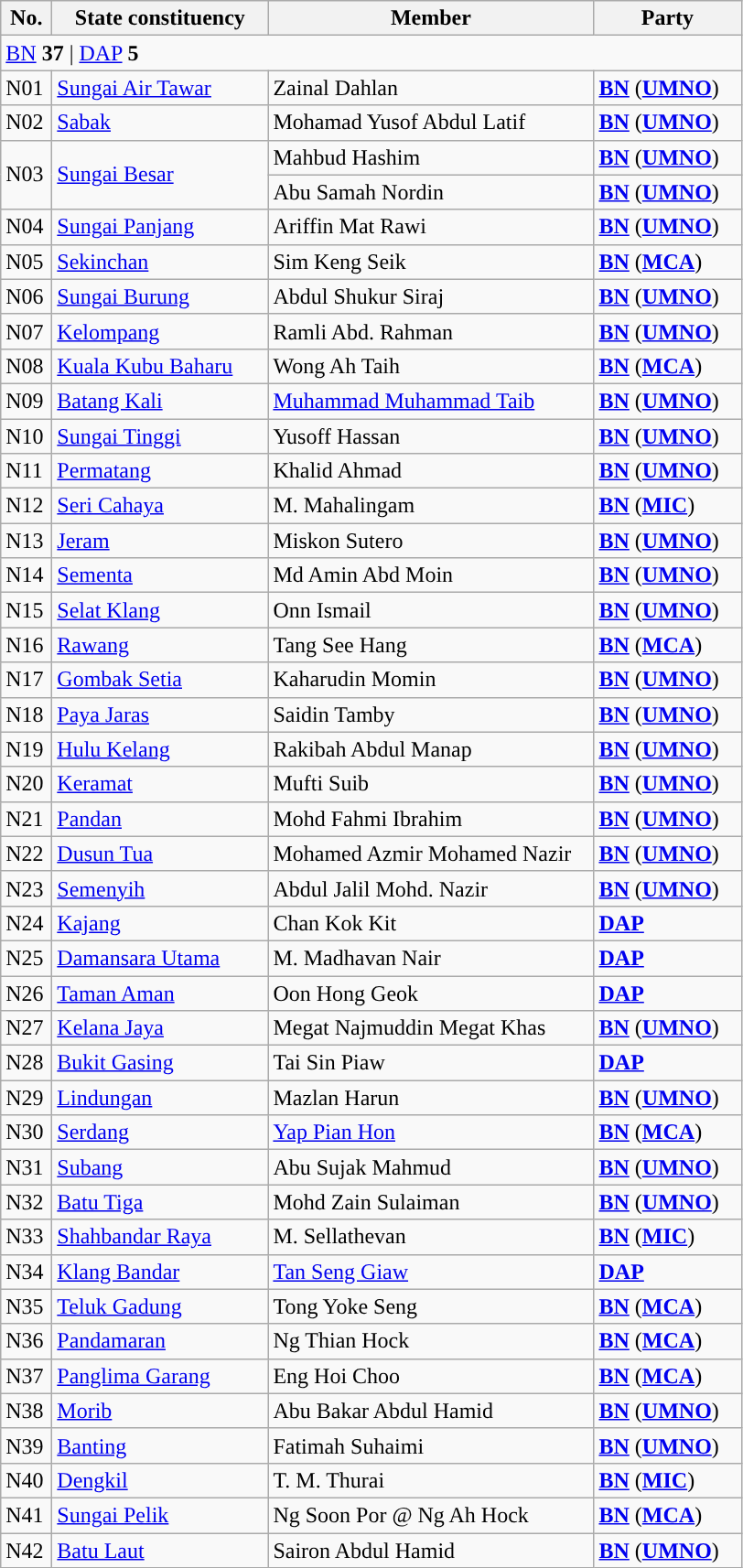<table class="wikitable sortable">
<tr>
<th style="width:30px;">No.</th>
<th style="width:150px;">State constituency</th>
<th style="width:230px;">Member</th>
<th style="width:100px;">Party</th>
</tr>
<tr>
<td colspan="4"><a href='#'>BN</a> <strong>37</strong> | <a href='#'>DAP</a> <strong>5</strong></td>
</tr>
<tr>
<td>N01</td>
<td><a href='#'>Sungai Air Tawar</a></td>
<td>Zainal Dahlan</td>
<td><strong><a href='#'>BN</a></strong> (<strong><a href='#'>UMNO</a></strong>)</td>
</tr>
<tr>
<td>N02</td>
<td><a href='#'>Sabak</a></td>
<td>Mohamad Yusof Abdul Latif</td>
<td><strong><a href='#'>BN</a></strong> (<strong><a href='#'>UMNO</a></strong>)</td>
</tr>
<tr>
<td rowspan=2>N03</td>
<td rowspan=2><a href='#'>Sungai Besar</a></td>
<td>Mahbud Hashim </td>
<td><strong><a href='#'>BN</a></strong> (<strong><a href='#'>UMNO</a></strong>)</td>
</tr>
<tr>
<td>Abu Samah Nordin </td>
<td><strong><a href='#'>BN</a></strong> (<strong><a href='#'>UMNO</a></strong>)</td>
</tr>
<tr>
<td>N04</td>
<td><a href='#'>Sungai Panjang</a></td>
<td>Ariffin Mat Rawi</td>
<td><strong><a href='#'>BN</a></strong> (<strong><a href='#'>UMNO</a></strong>)</td>
</tr>
<tr>
<td>N05</td>
<td><a href='#'>Sekinchan</a></td>
<td>Sim Keng Seik</td>
<td><strong><a href='#'>BN</a></strong> (<strong><a href='#'>MCA</a></strong>)</td>
</tr>
<tr>
<td>N06</td>
<td><a href='#'>Sungai Burung</a></td>
<td>Abdul Shukur Siraj</td>
<td><strong><a href='#'>BN</a></strong> (<strong><a href='#'>UMNO</a></strong>)</td>
</tr>
<tr>
<td>N07</td>
<td><a href='#'>Kelompang</a></td>
<td>Ramli Abd. Rahman</td>
<td><strong><a href='#'>BN</a></strong> (<strong><a href='#'>UMNO</a></strong>)</td>
</tr>
<tr>
<td>N08</td>
<td><a href='#'>Kuala Kubu Baharu</a></td>
<td>Wong Ah Taih</td>
<td><strong><a href='#'>BN</a></strong> (<strong><a href='#'>MCA</a></strong>)</td>
</tr>
<tr>
<td>N09</td>
<td><a href='#'>Batang Kali</a></td>
<td><a href='#'>Muhammad Muhammad Taib</a></td>
<td><strong><a href='#'>BN</a></strong> (<strong><a href='#'>UMNO</a></strong>)</td>
</tr>
<tr>
<td>N10</td>
<td><a href='#'>Sungai Tinggi</a></td>
<td>Yusoff Hassan</td>
<td><strong><a href='#'>BN</a></strong> (<strong><a href='#'>UMNO</a></strong>)</td>
</tr>
<tr>
<td>N11</td>
<td><a href='#'>Permatang</a></td>
<td>Khalid Ahmad</td>
<td><strong><a href='#'>BN</a></strong> (<strong><a href='#'>UMNO</a></strong>)</td>
</tr>
<tr>
<td>N12</td>
<td><a href='#'>Seri Cahaya</a></td>
<td>M. Mahalingam</td>
<td><strong><a href='#'>BN</a></strong> (<strong><a href='#'>MIC</a></strong>)</td>
</tr>
<tr>
<td>N13</td>
<td><a href='#'>Jeram</a></td>
<td>Miskon Sutero</td>
<td><strong><a href='#'>BN</a></strong> (<strong><a href='#'>UMNO</a></strong>)</td>
</tr>
<tr>
<td>N14</td>
<td><a href='#'>Sementa</a></td>
<td>Md Amin Abd Moin</td>
<td><strong><a href='#'>BN</a></strong> (<strong><a href='#'>UMNO</a></strong>)</td>
</tr>
<tr>
<td>N15</td>
<td><a href='#'>Selat Klang</a></td>
<td>Onn Ismail</td>
<td><strong><a href='#'>BN</a></strong> (<strong><a href='#'>UMNO</a></strong>)</td>
</tr>
<tr>
<td>N16</td>
<td><a href='#'>Rawang</a></td>
<td>Tang See Hang</td>
<td><strong><a href='#'>BN</a></strong> (<strong><a href='#'>MCA</a></strong>)</td>
</tr>
<tr>
<td>N17</td>
<td><a href='#'>Gombak Setia</a></td>
<td>Kaharudin Momin</td>
<td><strong><a href='#'>BN</a></strong> (<strong><a href='#'>UMNO</a></strong>)</td>
</tr>
<tr>
<td>N18</td>
<td><a href='#'>Paya Jaras</a></td>
<td>Saidin Tamby</td>
<td><strong><a href='#'>BN</a></strong> (<strong><a href='#'>UMNO</a></strong>)</td>
</tr>
<tr>
<td>N19</td>
<td><a href='#'>Hulu Kelang</a></td>
<td>Rakibah Abdul Manap</td>
<td><strong><a href='#'>BN</a></strong> (<strong><a href='#'>UMNO</a></strong>)</td>
</tr>
<tr>
<td>N20</td>
<td><a href='#'>Keramat</a></td>
<td>Mufti Suib</td>
<td><strong><a href='#'>BN</a></strong> (<strong><a href='#'>UMNO</a></strong>)</td>
</tr>
<tr>
<td>N21</td>
<td><a href='#'>Pandan</a></td>
<td>Mohd Fahmi Ibrahim</td>
<td><strong><a href='#'>BN</a></strong> (<strong><a href='#'>UMNO</a></strong>)</td>
</tr>
<tr>
<td>N22</td>
<td><a href='#'>Dusun Tua</a></td>
<td>Mohamed Azmir Mohamed Nazir</td>
<td><strong><a href='#'>BN</a></strong> (<strong><a href='#'>UMNO</a></strong>)</td>
</tr>
<tr>
<td>N23</td>
<td><a href='#'>Semenyih</a></td>
<td>Abdul Jalil Mohd. Nazir</td>
<td><strong><a href='#'>BN</a></strong> (<strong><a href='#'>UMNO</a></strong>)</td>
</tr>
<tr>
<td>N24</td>
<td><a href='#'>Kajang</a></td>
<td>Chan Kok Kit</td>
<td><strong><a href='#'>DAP</a></strong></td>
</tr>
<tr>
<td>N25</td>
<td><a href='#'>Damansara Utama</a></td>
<td>M. Madhavan Nair</td>
<td><strong><a href='#'>DAP</a></strong></td>
</tr>
<tr>
<td>N26</td>
<td><a href='#'>Taman Aman</a></td>
<td>Oon Hong Geok</td>
<td><strong><a href='#'>DAP</a></strong></td>
</tr>
<tr>
<td>N27</td>
<td><a href='#'>Kelana Jaya</a></td>
<td>Megat Najmuddin Megat Khas</td>
<td><strong><a href='#'>BN</a></strong> (<strong><a href='#'>UMNO</a></strong>)</td>
</tr>
<tr>
<td>N28</td>
<td><a href='#'>Bukit Gasing</a></td>
<td>Tai Sin Piaw</td>
<td><strong><a href='#'>DAP</a></strong></td>
</tr>
<tr>
<td>N29</td>
<td><a href='#'>Lindungan</a></td>
<td>Mazlan Harun</td>
<td><strong><a href='#'>BN</a></strong> (<strong><a href='#'>UMNO</a></strong>)</td>
</tr>
<tr>
<td>N30</td>
<td><a href='#'>Serdang</a></td>
<td><a href='#'>Yap Pian Hon</a></td>
<td><strong><a href='#'>BN</a></strong> (<strong><a href='#'>MCA</a></strong>)</td>
</tr>
<tr>
<td>N31</td>
<td><a href='#'>Subang</a></td>
<td>Abu Sujak Mahmud</td>
<td><strong><a href='#'>BN</a></strong> (<strong><a href='#'>UMNO</a></strong>)</td>
</tr>
<tr>
<td>N32</td>
<td><a href='#'>Batu Tiga</a></td>
<td>Mohd Zain Sulaiman</td>
<td><strong><a href='#'>BN</a></strong> (<strong><a href='#'>UMNO</a></strong>)</td>
</tr>
<tr>
<td>N33</td>
<td><a href='#'>Shahbandar Raya</a></td>
<td>M. Sellathevan</td>
<td><strong><a href='#'>BN</a></strong> (<strong><a href='#'>MIC</a></strong>)</td>
</tr>
<tr>
<td>N34</td>
<td><a href='#'>Klang Bandar</a></td>
<td><a href='#'>Tan Seng Giaw</a></td>
<td><strong><a href='#'>DAP</a></strong></td>
</tr>
<tr>
<td>N35</td>
<td><a href='#'>Teluk Gadung</a></td>
<td>Tong Yoke Seng</td>
<td><strong><a href='#'>BN</a></strong> (<strong><a href='#'>MCA</a></strong>)</td>
</tr>
<tr>
<td>N36</td>
<td><a href='#'>Pandamaran</a></td>
<td>Ng Thian Hock</td>
<td><strong><a href='#'>BN</a></strong> (<strong><a href='#'>MCA</a></strong>)</td>
</tr>
<tr>
<td>N37</td>
<td><a href='#'>Panglima Garang</a></td>
<td>Eng Hoi Choo</td>
<td><strong><a href='#'>BN</a></strong> (<strong><a href='#'>MCA</a></strong>)</td>
</tr>
<tr>
<td>N38</td>
<td><a href='#'>Morib</a></td>
<td>Abu Bakar Abdul Hamid</td>
<td><strong><a href='#'>BN</a></strong> (<strong><a href='#'>UMNO</a></strong>)</td>
</tr>
<tr>
<td>N39</td>
<td><a href='#'>Banting</a></td>
<td>Fatimah Suhaimi</td>
<td><strong><a href='#'>BN</a></strong> (<strong><a href='#'>UMNO</a></strong>)</td>
</tr>
<tr>
<td>N40</td>
<td><a href='#'>Dengkil</a></td>
<td>T. M. Thurai</td>
<td><strong><a href='#'>BN</a></strong> (<strong><a href='#'>MIC</a></strong>)</td>
</tr>
<tr>
<td>N41</td>
<td><a href='#'>Sungai Pelik</a></td>
<td>Ng Soon Por @ Ng Ah Hock</td>
<td><strong><a href='#'>BN</a></strong> (<strong><a href='#'>MCA</a></strong>)</td>
</tr>
<tr>
<td>N42</td>
<td><a href='#'>Batu Laut</a></td>
<td>Sairon Abdul Hamid</td>
<td><strong><a href='#'>BN</a></strong> (<strong><a href='#'>UMNO</a></strong>)</td>
</tr>
</table>
